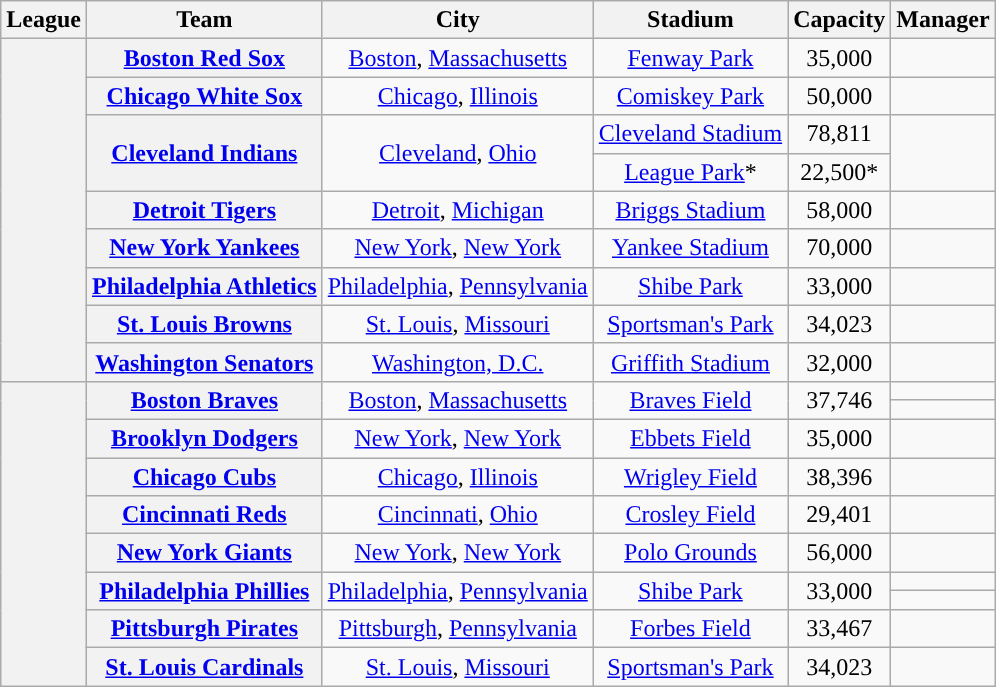<table class="wikitable sortable plainrowheaders" style="text-align:center;">
<tr>
<th scope="col">League</th>
<th scope="col">Team</th>
<th scope="col">City</th>
<th scope="col">Stadium</th>
<th scope="col">Capacity</th>
<th scope="col">Manager</th>
</tr>
<tr>
<th rowspan="9"></th>
<th scope="row"><a href='#'>Boston Red Sox</a></th>
<td><a href='#'>Boston</a>, <a href='#'>Massachusetts</a></td>
<td><a href='#'>Fenway Park</a></td>
<td>35,000</td>
<td></td>
</tr>
<tr>
<th scope="row"><a href='#'>Chicago White Sox</a></th>
<td><a href='#'>Chicago</a>, <a href='#'>Illinois</a></td>
<td><a href='#'>Comiskey Park</a></td>
<td>50,000</td>
<td></td>
</tr>
<tr>
<th rowspan="2" scope="row"><a href='#'>Cleveland Indians</a></th>
<td rowspan="2"><a href='#'>Cleveland</a>, <a href='#'>Ohio</a></td>
<td><a href='#'>Cleveland Stadium</a></td>
<td>78,811</td>
<td rowspan="2"></td>
</tr>
<tr>
<td><a href='#'>League Park</a>*</td>
<td>22,500*</td>
</tr>
<tr>
<th scope="row"><a href='#'>Detroit Tigers</a></th>
<td><a href='#'>Detroit</a>, <a href='#'>Michigan</a></td>
<td><a href='#'>Briggs Stadium</a></td>
<td>58,000</td>
<td></td>
</tr>
<tr>
<th scope="row"><a href='#'>New York Yankees</a></th>
<td><a href='#'>New York</a>, <a href='#'>New York</a></td>
<td><a href='#'>Yankee Stadium</a></td>
<td>70,000</td>
<td></td>
</tr>
<tr>
<th scope="row"><a href='#'>Philadelphia Athletics</a></th>
<td><a href='#'>Philadelphia</a>, <a href='#'>Pennsylvania</a></td>
<td><a href='#'>Shibe Park</a></td>
<td>33,000</td>
<td></td>
</tr>
<tr>
<th scope="row"><a href='#'>St. Louis Browns</a></th>
<td><a href='#'>St. Louis</a>, <a href='#'>Missouri</a></td>
<td><a href='#'>Sportsman's Park</a></td>
<td>34,023</td>
<td></td>
</tr>
<tr>
<th scope="row"><a href='#'>Washington Senators</a></th>
<td><a href='#'>Washington, D.C.</a></td>
<td><a href='#'>Griffith Stadium</a></td>
<td>32,000</td>
<td></td>
</tr>
<tr>
<th rowspan="10"></th>
<th rowspan="2" scope="row"><a href='#'>Boston Braves</a></th>
<td rowspan="2"><a href='#'>Boston</a>, <a href='#'>Massachusetts</a></td>
<td rowspan="2"><a href='#'>Braves Field</a></td>
<td rowspan="2">37,746</td>
<td></td>
</tr>
<tr>
<td></td>
</tr>
<tr>
<th scope="row"><a href='#'>Brooklyn Dodgers</a></th>
<td><a href='#'>New York</a>, <a href='#'>New York</a></td>
<td><a href='#'>Ebbets Field</a></td>
<td>35,000</td>
<td></td>
</tr>
<tr>
<th scope="row"><a href='#'>Chicago Cubs</a></th>
<td><a href='#'>Chicago</a>, <a href='#'>Illinois</a></td>
<td><a href='#'>Wrigley Field</a></td>
<td>38,396</td>
<td></td>
</tr>
<tr>
<th scope="row"><a href='#'>Cincinnati Reds</a></th>
<td><a href='#'>Cincinnati</a>, <a href='#'>Ohio</a></td>
<td><a href='#'>Crosley Field</a></td>
<td>29,401</td>
<td></td>
</tr>
<tr>
<th scope="row"><a href='#'>New York Giants</a></th>
<td><a href='#'>New York</a>, <a href='#'>New York</a></td>
<td><a href='#'>Polo Grounds</a></td>
<td>56,000</td>
<td></td>
</tr>
<tr>
<th rowspan="2" scope="row"><a href='#'>Philadelphia Phillies</a></th>
<td rowspan="2"><a href='#'>Philadelphia</a>, <a href='#'>Pennsylvania</a></td>
<td rowspan="2"><a href='#'>Shibe Park</a></td>
<td rowspan="2">33,000</td>
<td></td>
</tr>
<tr>
<td></td>
</tr>
<tr>
<th scope="row"><a href='#'>Pittsburgh Pirates</a></th>
<td><a href='#'>Pittsburgh</a>, <a href='#'>Pennsylvania</a></td>
<td><a href='#'>Forbes Field</a></td>
<td>33,467</td>
<td></td>
</tr>
<tr>
<th scope="row"><a href='#'>St. Louis Cardinals</a></th>
<td><a href='#'>St. Louis</a>, <a href='#'>Missouri</a></td>
<td><a href='#'>Sportsman's Park</a></td>
<td>34,023</td>
<td></td>
</tr>
</table>
